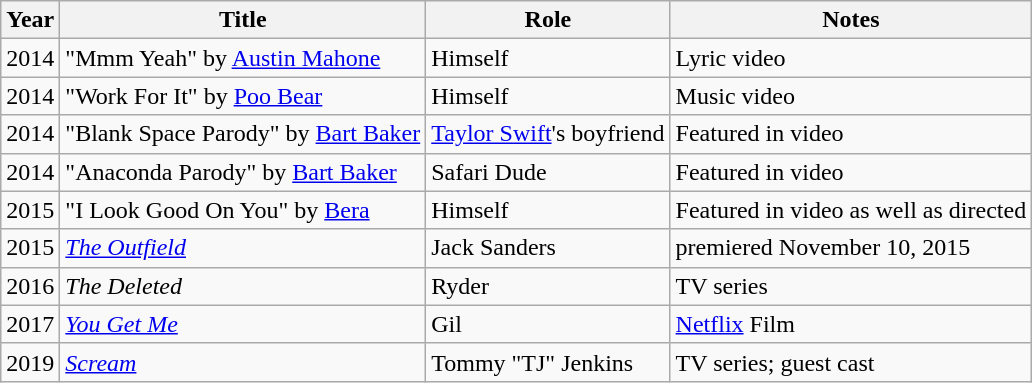<table class="wikitable sortable">
<tr>
<th>Year</th>
<th>Title</th>
<th>Role</th>
<th class="unsortable">Notes</th>
</tr>
<tr>
<td>2014</td>
<td>"Mmm Yeah" by <a href='#'>Austin Mahone</a></td>
<td>Himself</td>
<td>Lyric video</td>
</tr>
<tr>
<td>2014</td>
<td>"Work For It" by <a href='#'>Poo Bear</a></td>
<td>Himself</td>
<td>Music video</td>
</tr>
<tr>
<td>2014</td>
<td>"Blank Space Parody" by <a href='#'>Bart Baker</a></td>
<td><a href='#'>Taylor Swift</a>'s boyfriend</td>
<td>Featured in video</td>
</tr>
<tr>
<td>2014</td>
<td>"Anaconda Parody" by <a href='#'>Bart Baker</a></td>
<td>Safari Dude</td>
<td>Featured in video</td>
</tr>
<tr>
<td>2015</td>
<td>"I Look Good On You" by <a href='#'>Bera</a></td>
<td>Himself</td>
<td>Featured in video as well as directed</td>
</tr>
<tr>
<td>2015</td>
<td><em><a href='#'>The Outfield</a></em></td>
<td>Jack Sanders</td>
<td>premiered November 10, 2015</td>
</tr>
<tr>
<td>2016</td>
<td><em>The Deleted</em></td>
<td>Ryder</td>
<td>TV series</td>
</tr>
<tr>
<td>2017</td>
<td><em><a href='#'>You Get Me</a></em></td>
<td>Gil</td>
<td><a href='#'>Netflix</a> Film</td>
</tr>
<tr>
<td>2019</td>
<td><em><a href='#'>Scream</a></em></td>
<td>Tommy "TJ" Jenkins</td>
<td>TV series; guest cast</td>
</tr>
</table>
